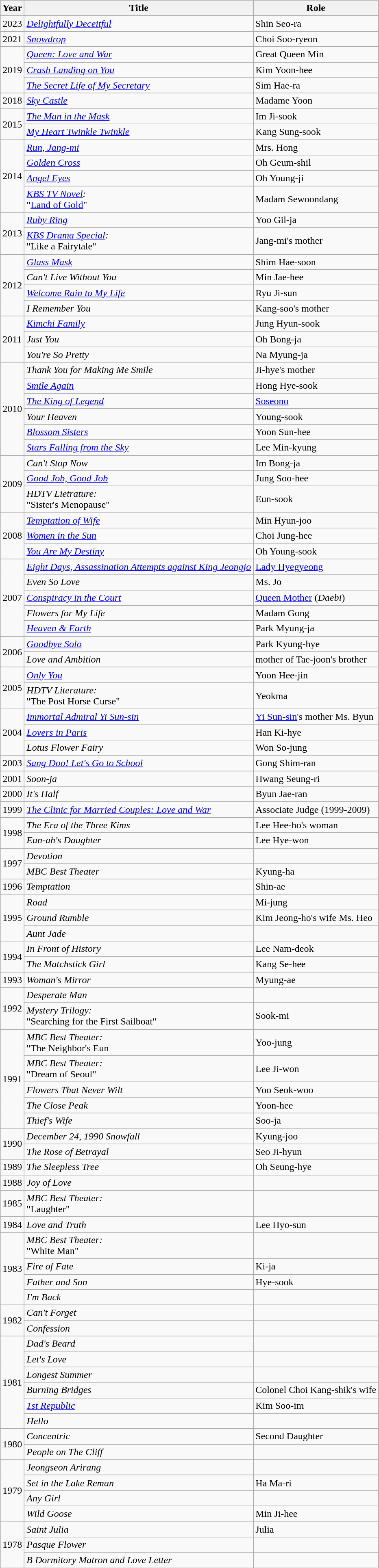<table class="wikitable">
<tr>
<th>Year</th>
<th>Title</th>
<th>Role</th>
</tr>
<tr>
<td>2023</td>
<td><em><a href='#'>Delightfully Deceitful</a></em></td>
<td>Shin Seo-ra</td>
</tr>
<tr>
<td>2021</td>
<td><em><a href='#'>Snowdrop</a></em></td>
<td>Choi Soo-ryeon</td>
</tr>
<tr>
<td rowspan=3>2019</td>
<td><em><a href='#'>Queen: Love and War</a></em></td>
<td>Great Queen Min</td>
</tr>
<tr>
<td><em><a href='#'>Crash Landing on You</a></em></td>
<td>Kim Yoon-hee</td>
</tr>
<tr>
<td><em><a href='#'>The Secret Life of My Secretary</a></em></td>
<td>Sim Hae-ra</td>
</tr>
<tr>
<td>2018</td>
<td><em><a href='#'>Sky Castle</a></em></td>
<td>Madame Yoon</td>
</tr>
<tr>
<td rowspan=2>2015</td>
<td><em><a href='#'>The Man in the Mask</a></em></td>
<td>Im Ji-sook</td>
</tr>
<tr>
<td><em><a href='#'>My Heart Twinkle Twinkle</a></em></td>
<td>Kang Sung-sook</td>
</tr>
<tr>
<td rowspan=4>2014</td>
<td><em><a href='#'>Run, Jang-mi</a></em></td>
<td>Mrs. Hong</td>
</tr>
<tr>
<td><em><a href='#'>Golden Cross</a></em></td>
<td>Oh Geum-shil</td>
</tr>
<tr>
<td><em><a href='#'>Angel Eyes</a></em></td>
<td>Oh Young-ji</td>
</tr>
<tr>
<td><em><a href='#'>KBS TV Novel</a>:</em><br>"<a href='#'>Land of Gold</a>"</td>
<td>Madam Sewoondang</td>
</tr>
<tr>
<td rowspan=2>2013</td>
<td><em><a href='#'>Ruby Ring</a></em></td>
<td>Yoo Gil-ja</td>
</tr>
<tr>
<td><em><a href='#'>KBS Drama Special</a>:</em><br>"Like a Fairytale"</td>
<td>Jang-mi's mother</td>
</tr>
<tr>
<td rowspan=4>2012</td>
<td><em><a href='#'>Glass Mask</a></em></td>
<td>Shim Hae-soon</td>
</tr>
<tr>
<td><em>Can't Live Without You</em></td>
<td>Min Jae-hee</td>
</tr>
<tr>
<td><em><a href='#'>Welcome Rain to My Life</a></em></td>
<td>Ryu Ji-sun</td>
</tr>
<tr>
<td><em>I Remember You</em></td>
<td>Kang-soo's mother</td>
</tr>
<tr>
<td rowspan=3>2011</td>
<td><em><a href='#'>Kimchi Family</a></em></td>
<td>Jung Hyun-sook</td>
</tr>
<tr>
<td><em>Just You</em></td>
<td>Oh Bong-ja</td>
</tr>
<tr>
<td><em>You're So Pretty</em></td>
<td>Na Myung-ja</td>
</tr>
<tr>
<td rowspan=6>2010</td>
<td><em>Thank You for Making Me Smile</em></td>
<td>Ji-hye's mother</td>
</tr>
<tr>
<td><em><a href='#'>Smile Again</a></em></td>
<td>Hong Hye-sook</td>
</tr>
<tr>
<td><em><a href='#'>The King of Legend</a></em></td>
<td><a href='#'>Soseono</a></td>
</tr>
<tr>
<td><em>Your Heaven</em></td>
<td>Young-sook</td>
</tr>
<tr>
<td><em><a href='#'>Blossom Sisters</a></em></td>
<td>Yoon Sun-hee</td>
</tr>
<tr>
<td><em><a href='#'>Stars Falling from the Sky</a></em></td>
<td>Lee Min-kyung</td>
</tr>
<tr>
<td rowspan=3>2009</td>
<td><em>Can't Stop Now</em></td>
<td>Im Bong-ja</td>
</tr>
<tr>
<td><em><a href='#'>Good Job, Good Job</a></em></td>
<td>Jung Soo-hee</td>
</tr>
<tr>
<td><em>HDTV Lietrature:</em><br>"Sister's Menopause"</td>
<td>Eun-sook</td>
</tr>
<tr>
<td rowspan=3>2008</td>
<td><em><a href='#'>Temptation of Wife</a></em></td>
<td>Min Hyun-joo</td>
</tr>
<tr>
<td><em><a href='#'>Women in the Sun</a></em></td>
<td>Choi Jung-hee</td>
</tr>
<tr>
<td><em><a href='#'>You Are My Destiny</a></em></td>
<td>Oh Young-sook</td>
</tr>
<tr>
<td rowspan=5>2007</td>
<td><em><a href='#'>Eight Days, Assassination Attempts against King Jeongjo</a></em></td>
<td><a href='#'>Lady Hyegyeong</a></td>
</tr>
<tr>
<td><em>Even So Love</em></td>
<td>Ms. Jo</td>
</tr>
<tr>
<td><em><a href='#'>Conspiracy in the Court</a></em></td>
<td><a href='#'>Queen Mother</a> (<em>Daebi</em>)</td>
</tr>
<tr>
<td><em>Flowers for My Life</em></td>
<td>Madam Gong</td>
</tr>
<tr>
<td><em><a href='#'>Heaven & Earth</a></em></td>
<td>Park Myung-ja</td>
</tr>
<tr>
<td rowspan=2>2006</td>
<td><em><a href='#'>Goodbye Solo</a></em></td>
<td>Park Kyung-hye</td>
</tr>
<tr>
<td><em>Love and Ambition</em></td>
<td>mother of Tae-joon's brother</td>
</tr>
<tr>
<td rowspan=2>2005</td>
<td><em><a href='#'>Only You</a></em></td>
<td>Yoon Hee-jin</td>
</tr>
<tr>
<td><em>HDTV Literature:</em><br>"The Post Horse Curse"</td>
<td>Yeokma</td>
</tr>
<tr>
<td rowspan=3>2004</td>
<td><em><a href='#'>Immortal Admiral Yi Sun-sin</a></em></td>
<td><a href='#'>Yi Sun-sin</a>'s mother Ms. Byun</td>
</tr>
<tr>
<td><em><a href='#'>Lovers in Paris</a></em></td>
<td>Han Ki-hye</td>
</tr>
<tr>
<td><em>Lotus Flower Fairy</em></td>
<td>Won So-jung</td>
</tr>
<tr>
<td>2003</td>
<td><em><a href='#'>Sang Doo! Let's Go to School</a></em></td>
<td>Gong Shim-ran</td>
</tr>
<tr>
<td>2001</td>
<td><em>Soon-ja</em></td>
<td>Hwang Seung-ri</td>
</tr>
<tr>
<td>2000</td>
<td><em>It's Half</em></td>
<td>Byun Jae-ran</td>
</tr>
<tr>
<td>1999</td>
<td><em><a href='#'>The Clinic for Married Couples: Love and War</a></em></td>
<td>Associate Judge (1999-2009)</td>
</tr>
<tr>
<td rowspan=2>1998</td>
<td><em>The Era of the Three Kims</em></td>
<td>Lee Hee-ho's woman</td>
</tr>
<tr>
<td><em>Eun-ah's Daughter</em></td>
<td>Lee Hye-won</td>
</tr>
<tr>
<td rowspan=2>1997</td>
<td><em>Devotion</em></td>
<td></td>
</tr>
<tr>
<td><em>MBC Best Theater</em></td>
<td>Kyung-ha</td>
</tr>
<tr>
<td>1996</td>
<td><em>Temptation</em></td>
<td>Shin-ae</td>
</tr>
<tr>
<td rowspan=3>1995</td>
<td><em>Road</em></td>
<td>Mi-jung</td>
</tr>
<tr>
<td><em>Ground Rumble</em></td>
<td>Kim Jeong-ho's wife Ms. Heo</td>
</tr>
<tr>
<td><em>Aunt Jade</em></td>
<td></td>
</tr>
<tr>
<td rowspan=2>1994</td>
<td><em>In Front of History</em></td>
<td>Lee Nam-deok</td>
</tr>
<tr>
<td><em>The Matchstick Girl</em></td>
<td>Kang Se-hee</td>
</tr>
<tr>
<td>1993</td>
<td><em>Woman's Mirror</em></td>
<td>Myung-ae</td>
</tr>
<tr>
<td rowspan=2>1992</td>
<td><em>Desperate Man</em></td>
<td></td>
</tr>
<tr>
<td><em>Mystery Trilogy:</em><br>"Searching for the First Sailboat"</td>
<td>Sook-mi</td>
</tr>
<tr>
<td rowspan=5>1991</td>
<td><em>MBC Best Theater:</em><br>"The Neighbor's Eun</td>
<td>Yoo-jung</td>
</tr>
<tr>
<td><em>MBC Best Theater:</em><br>"Dream of Seoul"</td>
<td>Lee Ji-won</td>
</tr>
<tr>
<td><em>Flowers That Never Wilt</em></td>
<td>Yoo Seok-woo</td>
</tr>
<tr>
<td><em>The Close Peak</em></td>
<td>Yoon-hee</td>
</tr>
<tr>
<td><em>Thief's Wife</em></td>
<td>Soo-ja</td>
</tr>
<tr>
<td rowspan=2>1990</td>
<td><em>December 24, 1990 Snowfall</em></td>
<td>Kyung-joo</td>
</tr>
<tr>
<td><em>The Rose of Betrayal</em></td>
<td>Seo Ji-hyun</td>
</tr>
<tr>
<td>1989</td>
<td><em>The Sleepless Tree</em></td>
<td>Oh Seung-hye</td>
</tr>
<tr>
<td>1988</td>
<td><em>Joy of Love</em></td>
<td></td>
</tr>
<tr>
<td>1985</td>
<td><em>MBC Best Theater:</em><br>"Laughter"</td>
<td></td>
</tr>
<tr>
<td>1984</td>
<td><em>Love and Truth</em></td>
<td>Lee Hyo-sun</td>
</tr>
<tr>
<td rowspan=4>1983</td>
<td><em>MBC Best Theater:</em><br>"White Man"</td>
<td></td>
</tr>
<tr>
<td><em>Fire of Fate</em></td>
<td>Ki-ja</td>
</tr>
<tr>
<td><em>Father and Son</em></td>
<td>Hye-sook</td>
</tr>
<tr>
<td><em>I'm Back</em></td>
<td></td>
</tr>
<tr>
<td rowspan=2>1982</td>
<td><em>Can't Forget</em></td>
<td></td>
</tr>
<tr>
<td><em>Confession</em></td>
<td></td>
</tr>
<tr>
<td rowspan=6>1981</td>
<td><em>Dad's Beard</em></td>
<td></td>
</tr>
<tr>
<td><em>Let's Love</em></td>
<td></td>
</tr>
<tr>
<td><em>Longest Summer</em></td>
<td></td>
</tr>
<tr>
<td><em>Burning Bridges</em></td>
<td>Colonel Choi Kang-shik's wife</td>
</tr>
<tr>
<td><em><a href='#'>1st Republic</a></em></td>
<td>Kim Soo-im</td>
</tr>
<tr>
<td><em>Hello</em></td>
<td></td>
</tr>
<tr>
<td rowspan=2>1980</td>
<td><em>Concentric</em></td>
<td>Second Daughter</td>
</tr>
<tr>
<td><em>People on The Cliff</em></td>
<td></td>
</tr>
<tr>
<td rowspan=4>1979</td>
<td><em>Jeongseon Arirang</em></td>
<td></td>
</tr>
<tr>
<td><em>Set in the Lake Reman</em></td>
<td>Ha Ma-ri</td>
</tr>
<tr>
<td><em>Any Girl</em></td>
<td></td>
</tr>
<tr>
<td><em>Wild Goose</em></td>
<td>Min Ji-hee</td>
</tr>
<tr>
<td rowspan=3>1978</td>
<td><em>Saint Julia</em></td>
<td>Julia</td>
</tr>
<tr>
<td><em>Pasque Flower</em></td>
<td></td>
</tr>
<tr>
<td><em>B Dormitory Matron and Love Letter</em></td>
<td></td>
</tr>
<tr>
</tr>
</table>
